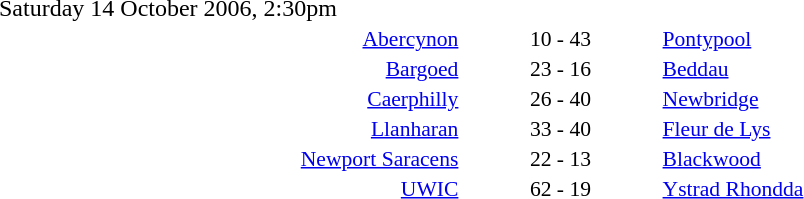<table style="width:70%;" cellspacing="1">
<tr>
<th width=35%></th>
<th width=15%></th>
<th></th>
</tr>
<tr>
<td>Saturday 14 October 2006, 2:30pm</td>
</tr>
<tr style=font-size:90%>
<td align=right><a href='#'>Abercynon</a></td>
<td align=center>10 - 43</td>
<td><a href='#'>Pontypool</a></td>
</tr>
<tr style=font-size:90%>
<td align=right><a href='#'>Bargoed</a></td>
<td align=center>23 - 16</td>
<td><a href='#'>Beddau</a></td>
</tr>
<tr style=font-size:90%>
<td align=right><a href='#'>Caerphilly</a></td>
<td align=center>26 - 40</td>
<td><a href='#'>Newbridge</a></td>
</tr>
<tr style=font-size:90%>
<td align=right><a href='#'>Llanharan</a></td>
<td align=center>33 - 40</td>
<td><a href='#'>Fleur de Lys</a></td>
</tr>
<tr style=font-size:90%>
<td align=right><a href='#'>Newport Saracens</a></td>
<td align=center>22 - 13</td>
<td><a href='#'>Blackwood</a></td>
</tr>
<tr style=font-size:90%>
<td align=right><a href='#'>UWIC</a></td>
<td align=center>62 - 19</td>
<td><a href='#'>Ystrad Rhondda</a></td>
</tr>
</table>
